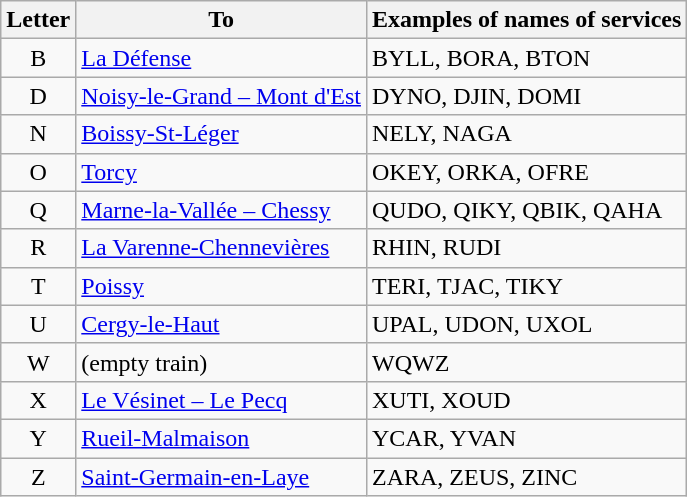<table class="wikitable" align="center">
<tr>
<th>Letter</th>
<th>To</th>
<th>Examples of names of services</th>
</tr>
<tr>
<td align="center">B</td>
<td><a href='#'>La Défense</a></td>
<td>BYLL, BORA, BTON</td>
</tr>
<tr>
<td align="center">D</td>
<td><a href='#'>Noisy-le-Grand – Mont d'Est</a></td>
<td>DYNO, DJIN, DOMI</td>
</tr>
<tr>
<td align="center">N</td>
<td><a href='#'>Boissy-St-Léger</a></td>
<td>NELY, NAGA</td>
</tr>
<tr>
<td align="center">O</td>
<td><a href='#'>Torcy</a></td>
<td>OKEY, ORKA, OFRE</td>
</tr>
<tr>
<td align="center">Q</td>
<td><a href='#'>Marne-la-Vallée – Chessy</a></td>
<td>QUDO, QIKY, QBIK, QAHA</td>
</tr>
<tr>
<td align="center">R</td>
<td><a href='#'>La Varenne-Chennevières</a></td>
<td>RHIN, RUDI</td>
</tr>
<tr>
<td align="center">T</td>
<td><a href='#'>Poissy</a></td>
<td>TERI, TJAC, TIKY</td>
</tr>
<tr>
<td align="center">U</td>
<td><a href='#'>Cergy-le-Haut</a></td>
<td>UPAL, UDON, UXOL</td>
</tr>
<tr>
<td align="center">W</td>
<td>(empty train)</td>
<td>WQWZ</td>
</tr>
<tr>
<td align="center">X</td>
<td><a href='#'>Le Vésinet – Le Pecq</a></td>
<td>XUTI, XOUD</td>
</tr>
<tr>
<td align="center">Y</td>
<td><a href='#'>Rueil-Malmaison</a></td>
<td>YCAR, YVAN</td>
</tr>
<tr>
<td align="center">Z</td>
<td><a href='#'>Saint-Germain-en-Laye</a></td>
<td>ZARA, ZEUS, ZINC</td>
</tr>
</table>
